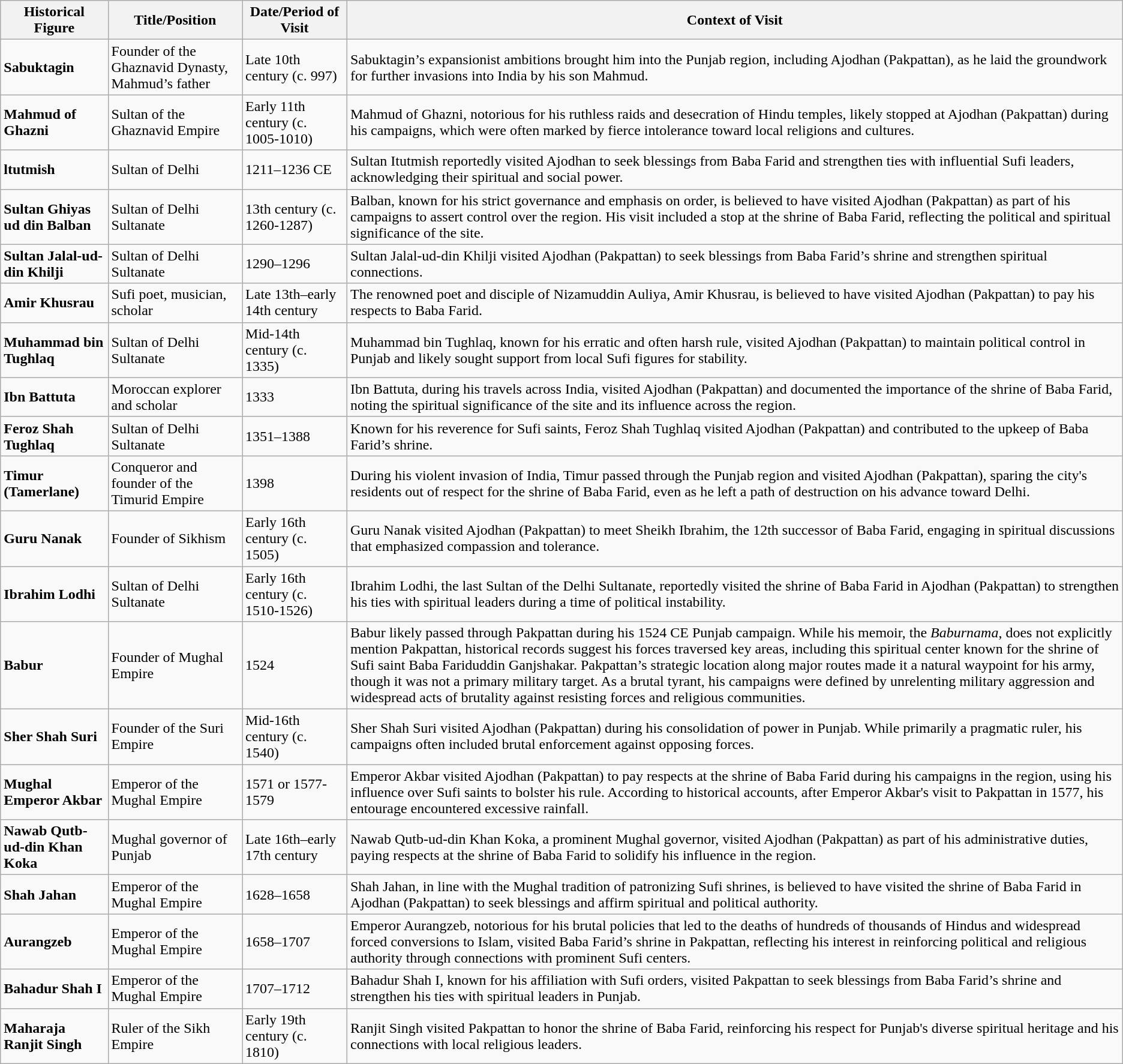<table class="wikitable">
<tr>
<th>Historical Figure</th>
<th>Title/Position</th>
<th>Date/Period of Visit</th>
<th>Context of Visit</th>
</tr>
<tr>
<td><strong>Sabuktagin</strong></td>
<td>Founder of the Ghaznavid Dynasty, Mahmud’s father</td>
<td>Late 10th century (c. 997)</td>
<td>Sabuktagin’s expansionist ambitions brought him into the Punjab region, including Ajodhan (Pakpattan), as he laid the groundwork for further invasions into India by his son Mahmud.</td>
</tr>
<tr>
<td><strong>Mahmud of Ghazni</strong></td>
<td>Sultan of the Ghaznavid Empire</td>
<td>Early 11th century (c. 1005-1010)</td>
<td>Mahmud of Ghazni, notorious for his ruthless raids and desecration of Hindu temples, likely stopped at Ajodhan (Pakpattan) during his campaigns, which were often marked by fierce intolerance toward local religions and cultures.</td>
</tr>
<tr>
<td><strong>ltutmish</strong></td>
<td>Sultan of Delhi</td>
<td>1211–1236 CE</td>
<td>Sultan Itutmish reportedly visited Ajodhan to seek blessings from Baba Farid and strengthen ties with influential Sufi leaders, acknowledging their spiritual and social power.</td>
</tr>
<tr>
<td><strong>Sultan Ghiyas ud din Balban</strong></td>
<td>Sultan of Delhi Sultanate</td>
<td>13th century (c. 1260-1287)</td>
<td>Balban, known for his strict governance and emphasis on order, is believed to have visited Ajodhan (Pakpattan) as part of his campaigns to assert control over the region. His visit included a stop at the shrine of Baba Farid, reflecting the political and spiritual significance of the site.</td>
</tr>
<tr>
<td><strong>Sultan Jalal-ud-din Khilji</strong></td>
<td>Sultan of Delhi Sultanate</td>
<td>1290–1296</td>
<td>Sultan Jalal-ud-din Khilji visited Ajodhan (Pakpattan) to seek blessings from Baba Farid’s shrine and strengthen spiritual connections.</td>
</tr>
<tr>
<td><strong>Amir Khusrau</strong></td>
<td>Sufi poet, musician, scholar</td>
<td>Late 13th–early 14th century</td>
<td>The renowned poet and disciple of Nizamuddin Auliya, Amir Khusrau, is believed to have visited Ajodhan (Pakpattan) to pay his respects to Baba Farid.</td>
</tr>
<tr>
<td><strong>Muhammad bin Tughlaq</strong></td>
<td>Sultan of Delhi Sultanate</td>
<td>Mid-14th century (c. 1335)</td>
<td>Muhammad bin Tughlaq, known for his erratic and often harsh rule, visited Ajodhan (Pakpattan) to maintain political control in Punjab and likely sought support from local Sufi figures for stability.</td>
</tr>
<tr>
<td><strong>Ibn Battuta</strong></td>
<td>Moroccan explorer and scholar</td>
<td>1333</td>
<td>Ibn Battuta, during his travels across India, visited Ajodhan (Pakpattan) and documented the importance of the shrine of Baba Farid, noting the spiritual significance of the site and its influence across the region.</td>
</tr>
<tr>
<td><strong>Feroz Shah Tughlaq</strong></td>
<td>Sultan of Delhi Sultanate</td>
<td>1351–1388</td>
<td>Known for his reverence for Sufi saints, Feroz Shah Tughlaq visited Ajodhan (Pakpattan) and contributed to the upkeep of Baba Farid’s shrine.</td>
</tr>
<tr>
<td><strong>Timur (Tamerlane)</strong></td>
<td>Conqueror and founder of the Timurid Empire</td>
<td>1398</td>
<td>During his violent invasion of India, Timur passed through the Punjab region and visited Ajodhan (Pakpattan), sparing the city's residents out of respect for the shrine of Baba Farid, even as he left a path of destruction on his advance toward Delhi.</td>
</tr>
<tr>
<td><strong>Guru Nanak</strong></td>
<td>Founder of Sikhism</td>
<td>Early 16th century (c. 1505)</td>
<td>Guru Nanak visited Ajodhan (Pakpattan) to meet Sheikh Ibrahim, the 12th successor of Baba Farid, engaging in spiritual discussions that emphasized compassion and tolerance.</td>
</tr>
<tr>
<td><strong>Ibrahim Lodhi</strong></td>
<td>Sultan of Delhi Sultanate</td>
<td>Early 16th century (c. 1510-1526)</td>
<td>Ibrahim Lodhi, the last Sultan of the Delhi Sultanate, reportedly visited the shrine of Baba Farid in Ajodhan (Pakpattan) to strengthen his ties with spiritual leaders during a time of political instability.</td>
</tr>
<tr>
<td><strong>Babur</strong></td>
<td>Founder of Mughal Empire</td>
<td>1524</td>
<td>Babur likely passed through Pakpattan during his 1524 CE Punjab campaign. While his memoir, the <em>Baburnama</em>, does not explicitly mention Pakpattan, historical records suggest his forces traversed key areas, including this spiritual center known for the shrine of Sufi saint Baba Fariduddin Ganjshakar. Pakpattan’s strategic location along major routes made it a natural waypoint for his army, though it was not a primary military target. As a brutal tyrant, his campaigns were defined by unrelenting military aggression and widespread acts of brutality against resisting forces and religious communities.</td>
</tr>
<tr>
<td><strong>Sher Shah Suri</strong></td>
<td>Founder of the Suri Empire</td>
<td>Mid-16th century (c. 1540)</td>
<td>Sher Shah Suri visited Ajodhan (Pakpattan) during his consolidation of power in Punjab. While primarily a pragmatic ruler, his campaigns often included brutal enforcement against opposing forces.</td>
</tr>
<tr>
<td><strong>Mughal Emperor Akbar</strong></td>
<td>Emperor of the Mughal Empire</td>
<td>1571 or 1577-1579</td>
<td>Emperor Akbar visited Ajodhan (Pakpattan) to pay respects at the shrine of Baba Farid during his campaigns in the region, using his influence over Sufi saints to bolster his rule. According to historical accounts, after Emperor Akbar's visit to Pakpattan in 1577, his entourage encountered excessive rainfall.</td>
</tr>
<tr>
<td><strong>Nawab Qutb-ud-din Khan Koka</strong></td>
<td>Mughal governor of Punjab</td>
<td>Late 16th–early 17th century</td>
<td>Nawab Qutb-ud-din Khan Koka, a prominent Mughal governor, visited Ajodhan (Pakpattan) as part of his administrative duties, paying respects at the shrine of Baba Farid to solidify his influence in the region.</td>
</tr>
<tr>
<td><strong>Shah Jahan</strong></td>
<td>Emperor of the Mughal Empire</td>
<td>1628–1658</td>
<td>Shah Jahan, in line with the Mughal tradition of patronizing Sufi shrines, is believed to have visited the shrine of Baba Farid in Ajodhan (Pakpattan) to seek blessings and affirm spiritual and political authority.</td>
</tr>
<tr>
<td><strong>Aurangzeb</strong></td>
<td>Emperor of the Mughal Empire</td>
<td>1658–1707</td>
<td>Emperor Aurangzeb, notorious for his brutal policies that led to the deaths of hundreds of thousands of Hindus and widespread forced conversions to Islam, visited Baba Farid’s shrine in Pakpattan, reflecting his interest in reinforcing political and religious authority through connections with prominent Sufi centers.</td>
</tr>
<tr>
<td><strong>Bahadur Shah I</strong></td>
<td>Emperor of the Mughal Empire</td>
<td>1707–1712</td>
<td>Bahadur Shah I, known for his affiliation with Sufi orders, visited Pakpattan to seek blessings from Baba Farid’s shrine and strengthen his ties with spiritual leaders in Punjab.</td>
</tr>
<tr>
<td><strong>Maharaja Ranjit Singh</strong></td>
<td>Ruler of the Sikh Empire</td>
<td>Early 19th century (c. 1810)</td>
<td>Ranjit Singh visited Pakpattan to honor the shrine of Baba Farid, reinforcing his respect for Punjab's diverse spiritual heritage and his connections with local religious leaders.</td>
</tr>
</table>
